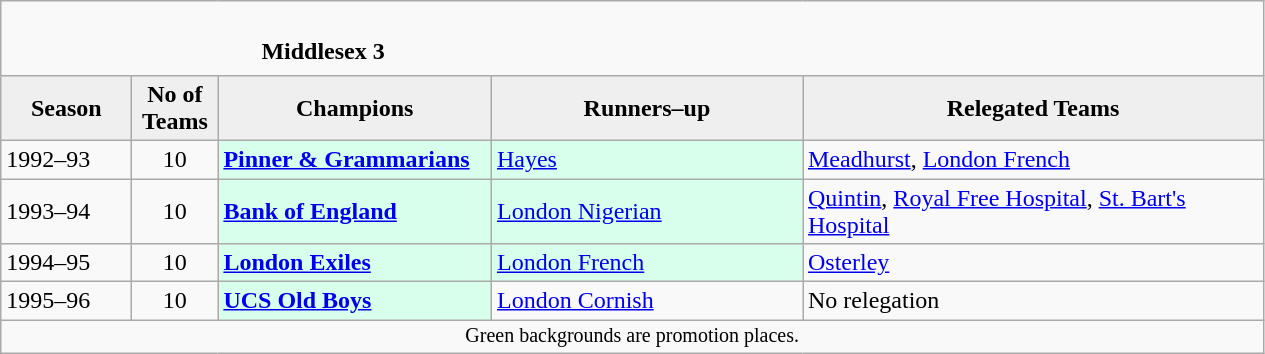<table class="wikitable" style="text-align: left;">
<tr>
<td colspan="11" cellpadding="0" cellspacing="0"><br><table border="0" style="width:100%;" cellpadding="0" cellspacing="0">
<tr>
<td style="width:20%; border:0;"></td>
<td style="border:0;"><strong>Middlesex 3</strong></td>
<td style="width:20%; border:0;"></td>
</tr>
</table>
</td>
</tr>
<tr>
<th style="background:#efefef; width:80px;">Season</th>
<th style="background:#efefef; width:50px;">No of Teams</th>
<th style="background:#efefef; width:175px;">Champions</th>
<th style="background:#efefef; width:200px;">Runners–up</th>
<th style="background:#efefef; width:300px;">Relegated Teams</th>
</tr>
<tr align=left>
<td>1992–93</td>
<td style="text-align: center;">10</td>
<td style="background:#d8ffeb;"><strong><a href='#'>Pinner & Grammarians</a></strong></td>
<td style="background:#d8ffeb;"><a href='#'>Hayes</a></td>
<td><a href='#'>Meadhurst</a>, <a href='#'>London French</a></td>
</tr>
<tr>
<td>1993–94</td>
<td style="text-align: center;">10</td>
<td style="background:#d8ffeb;"><strong><a href='#'>Bank of England</a></strong></td>
<td style="background:#d8ffeb;"><a href='#'>London Nigerian</a></td>
<td><a href='#'>Quintin</a>, <a href='#'>Royal Free Hospital</a>, <a href='#'>St. Bart's Hospital</a></td>
</tr>
<tr>
<td>1994–95</td>
<td style="text-align: center;">10</td>
<td style="background:#d8ffeb;"><strong><a href='#'>London Exiles</a></strong></td>
<td style="background:#d8ffeb;"><a href='#'>London French</a></td>
<td><a href='#'>Osterley</a></td>
</tr>
<tr>
<td>1995–96</td>
<td style="text-align: center;">10</td>
<td style="background:#d8ffeb;"><strong><a href='#'>UCS Old Boys</a></strong></td>
<td><a href='#'>London Cornish</a></td>
<td>No relegation</td>
</tr>
<tr>
<td colspan="15"  style="border:0; font-size:smaller; text-align:center;">Green backgrounds are promotion places.</td>
</tr>
</table>
